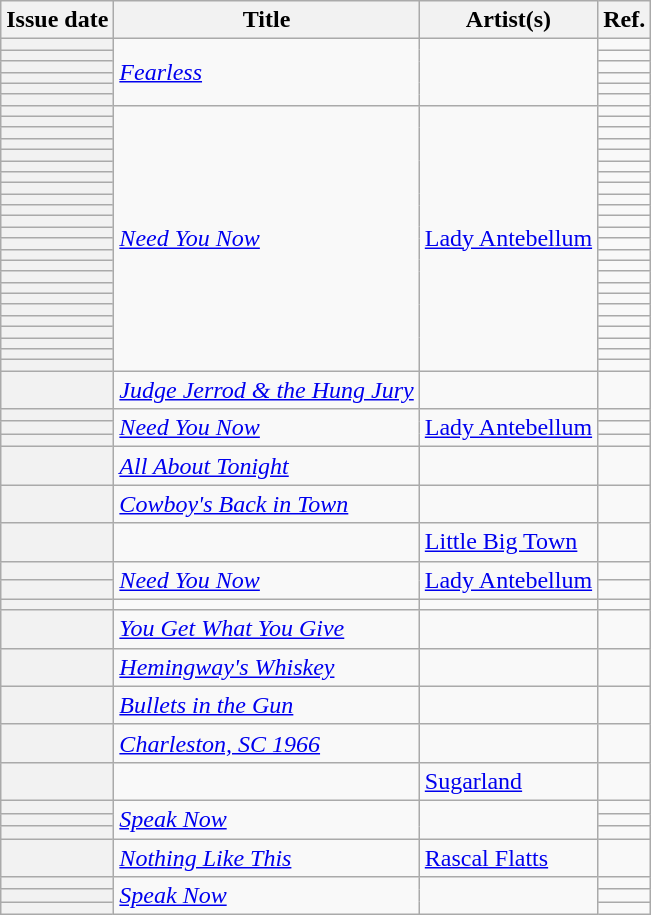<table class="wikitable sortable plainrowheaders">
<tr>
<th scope=col>Issue date</th>
<th scope=col>Title</th>
<th scope=col>Artist(s)</th>
<th scope=col class=unsortable>Ref.</th>
</tr>
<tr>
<th scope=row></th>
<td rowspan="6"><em><a href='#'>Fearless</a></em></td>
<td rowspan="6"></td>
<td align=center></td>
</tr>
<tr>
<th scope=row></th>
<td align=center></td>
</tr>
<tr>
<th scope=row></th>
<td align=center></td>
</tr>
<tr>
<th scope=row></th>
<td align=center></td>
</tr>
<tr>
<th scope=row></th>
<td align=center></td>
</tr>
<tr>
<th scope=row></th>
<td align=center></td>
</tr>
<tr>
<th scope=row></th>
<td rowspan="24"><em><a href='#'>Need You Now</a></em></td>
<td rowspan="24"><a href='#'>Lady Antebellum</a></td>
<td align=center></td>
</tr>
<tr>
<th scope=row></th>
<td align=center></td>
</tr>
<tr>
<th scope=row></th>
<td align=center></td>
</tr>
<tr>
<th scope=row></th>
<td align=center></td>
</tr>
<tr>
<th scope=row></th>
<td align=center></td>
</tr>
<tr>
<th scope=row></th>
<td align=center></td>
</tr>
<tr>
<th scope=row></th>
<td align=center></td>
</tr>
<tr>
<th scope=row></th>
<td align=center></td>
</tr>
<tr>
<th scope=row></th>
<td align=center></td>
</tr>
<tr>
<th scope=row></th>
<td align=center></td>
</tr>
<tr>
<th scope=row></th>
<td align=center></td>
</tr>
<tr>
<th scope=row></th>
<td align=center></td>
</tr>
<tr>
<th scope=row></th>
<td align=center></td>
</tr>
<tr>
<th scope=row></th>
<td align=center></td>
</tr>
<tr>
<th scope=row></th>
<td align=center></td>
</tr>
<tr>
<th scope=row></th>
<td align=center></td>
</tr>
<tr>
<th scope=row></th>
<td align=center></td>
</tr>
<tr>
<th scope=row></th>
<td align=center></td>
</tr>
<tr>
<th scope=row></th>
<td align=center></td>
</tr>
<tr>
<th scope=row></th>
<td align=center></td>
</tr>
<tr>
<th scope=row></th>
<td align=center></td>
</tr>
<tr>
<th scope=row></th>
<td align=center></td>
</tr>
<tr>
<th scope=row></th>
<td align=center></td>
</tr>
<tr>
<th scope=row></th>
<td align=center></td>
</tr>
<tr>
<th scope=row></th>
<td><em><a href='#'>Judge Jerrod & the Hung Jury</a></em></td>
<td></td>
<td align=center></td>
</tr>
<tr>
<th scope=row></th>
<td rowspan="3"><em><a href='#'>Need You Now</a></em></td>
<td rowspan="3"><a href='#'>Lady Antebellum</a></td>
<td align=center></td>
</tr>
<tr>
<th scope=row></th>
<td align=center></td>
</tr>
<tr>
<th scope=row></th>
<td align=center></td>
</tr>
<tr>
<th scope=row></th>
<td><em><a href='#'>All About Tonight</a></em></td>
<td></td>
<td align=center></td>
</tr>
<tr>
<th scope=row></th>
<td><em><a href='#'>Cowboy's Back in Town</a></em></td>
<td></td>
<td align=center></td>
</tr>
<tr>
<th scope=row></th>
<td><em></em></td>
<td><a href='#'>Little Big Town</a></td>
<td align=center></td>
</tr>
<tr>
<th scope=row></th>
<td rowspan="2"><em><a href='#'>Need You Now</a></em></td>
<td rowspan="2"><a href='#'>Lady Antebellum</a></td>
<td align=center></td>
</tr>
<tr>
<th scope=row></th>
<td align=center></td>
</tr>
<tr>
<th scope=row></th>
<td><em></em></td>
<td></td>
<td align=center></td>
</tr>
<tr>
<th scope=row></th>
<td><em><a href='#'>You Get What You Give</a></em></td>
<td></td>
<td align=center></td>
</tr>
<tr>
<th scope=row></th>
<td><em><a href='#'>Hemingway's Whiskey</a></em></td>
<td></td>
<td align=center></td>
</tr>
<tr>
<th scope=row></th>
<td><em><a href='#'>Bullets in the Gun</a></em></td>
<td></td>
<td align=center></td>
</tr>
<tr>
<th scope=row></th>
<td><em><a href='#'>Charleston, SC 1966</a></em></td>
<td></td>
<td align=center></td>
</tr>
<tr>
<th scope=row></th>
<td><em></em></td>
<td><a href='#'>Sugarland</a></td>
<td align=center></td>
</tr>
<tr>
<th scope=row></th>
<td rowspan="3"><em><a href='#'>Speak Now</a></em></td>
<td rowspan="3"></td>
<td align=center></td>
</tr>
<tr>
<th scope=row></th>
<td align=center></td>
</tr>
<tr>
<th scope=row></th>
<td align=center></td>
</tr>
<tr>
<th scope=row></th>
<td><em><a href='#'>Nothing Like This</a></em></td>
<td><a href='#'>Rascal Flatts</a></td>
<td align=center></td>
</tr>
<tr>
<th scope=row></th>
<td rowspan="3"><em><a href='#'>Speak Now</a></em></td>
<td rowspan="3"></td>
<td align=center></td>
</tr>
<tr>
<th scope=row></th>
<td align=center></td>
</tr>
<tr>
<th scope=row></th>
<td align=center></td>
</tr>
</table>
